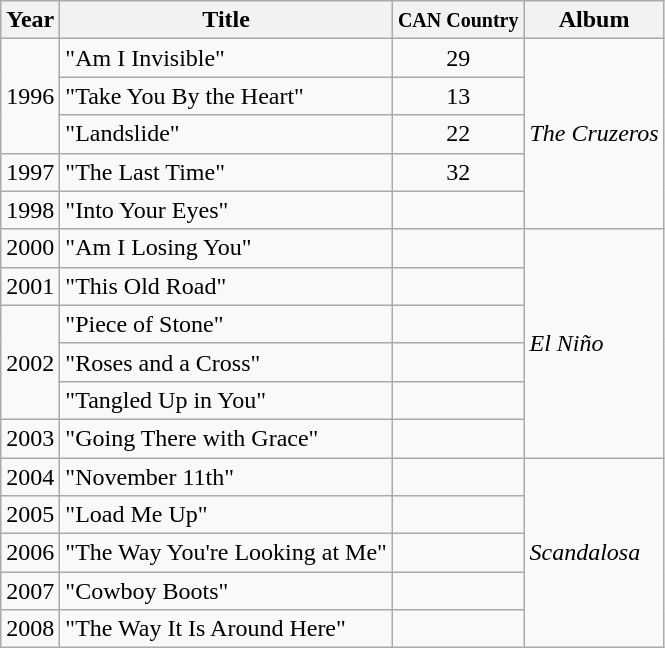<table class="wikitable">
<tr>
<th>Year</th>
<th>Title</th>
<th><small>CAN Country</small></th>
<th>Album</th>
</tr>
<tr>
<td rowspan="3">1996</td>
<td>"Am I Invisible"</td>
<td align="center">29</td>
<td rowspan="5"><em>The Cruzeros</em></td>
</tr>
<tr>
<td>"Take You By the Heart"</td>
<td align="center">13</td>
</tr>
<tr>
<td>"Landslide"</td>
<td align="center">22</td>
</tr>
<tr>
<td>1997</td>
<td>"The Last Time"</td>
<td align="center">32</td>
</tr>
<tr>
<td>1998</td>
<td>"Into Your Eyes"</td>
<td align="center"></td>
</tr>
<tr>
<td>2000</td>
<td>"Am I Losing You"</td>
<td align="center"></td>
<td rowspan="6"><em>El Niño</em></td>
</tr>
<tr>
<td>2001</td>
<td>"This Old Road"</td>
<td align="center"></td>
</tr>
<tr>
<td rowspan="3">2002</td>
<td>"Piece of Stone"</td>
<td align="center"></td>
</tr>
<tr>
<td>"Roses and a Cross"</td>
<td align="center"></td>
</tr>
<tr>
<td>"Tangled Up in You"</td>
<td align="center"></td>
</tr>
<tr>
<td>2003</td>
<td>"Going There with Grace"</td>
<td align="center"></td>
</tr>
<tr>
<td>2004</td>
<td>"November 11th"</td>
<td align="center"></td>
<td rowspan="5"><em>Scandalosa</em></td>
</tr>
<tr>
<td>2005</td>
<td>"Load Me Up"</td>
<td align="center"></td>
</tr>
<tr>
<td>2006</td>
<td>"The Way You're Looking at Me"</td>
<td align="center"></td>
</tr>
<tr>
<td>2007</td>
<td>"Cowboy Boots"</td>
<td align="center"></td>
</tr>
<tr>
<td>2008</td>
<td>"The Way It Is Around Here"</td>
<td align="center"></td>
</tr>
</table>
